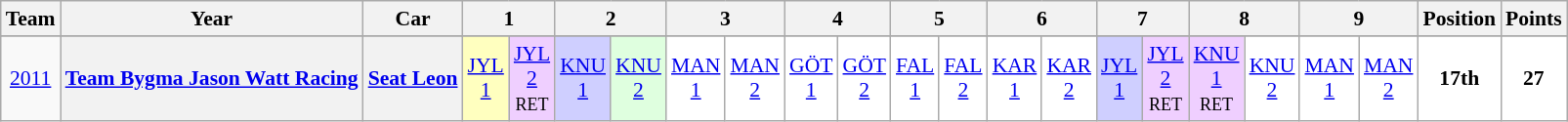<table class="wikitable" border="1" style="text-align:center; font-size:90%;">
<tr>
<th>Team</th>
<th>Year</th>
<th>Car</th>
<th colspan=2>1</th>
<th colspan=2>2</th>
<th colspan=2>3</th>
<th colspan=2>4</th>
<th colspan=2>5</th>
<th colspan=2>6</th>
<th colspan=2>7</th>
<th colspan=2>8</th>
<th colspan=2>9</th>
<th>Position</th>
<th>Points</th>
</tr>
<tr>
</tr>
<tr>
<td><a href='#'>2011</a></td>
<th><a href='#'>Team Bygma Jason Watt Racing</a></th>
<th><a href='#'>Seat Leon</a></th>
<td style="background:#FFFFBF;"><a href='#'>JYL<br>1</a><br></td>
<td style="background:#EFCFFF;"><a href='#'>JYL<br>2</a><br><small>RET</small></td>
<td style="background:#CFCFFF;"><a href='#'>KNU<br>1</a><br></td>
<td style="background:#DFFFDF;"><a href='#'>KNU<br>2</a><br></td>
<td style="background:#FFFFFF;"><a href='#'>MAN<br>1</a></td>
<td style="background:#FFFFFF;"><a href='#'>MAN<br>2</a></td>
<td style="background:#FFFFFF;"><a href='#'>GÖT<br>1</a></td>
<td style="background:#FFFFFF;"><a href='#'>GÖT<br>2</a></td>
<td style="background:#FFFFFF;"><a href='#'>FAL<br>1</a></td>
<td style="background:#FFFFFF;"><a href='#'>FAL<br>2</a></td>
<td style="background:#FFFFFF;"><a href='#'>KAR<br>1</a></td>
<td style="background:#FFFFFF;"><a href='#'>KAR<br>2</a></td>
<td style="background:#CFCFFF;"><a href='#'>JYL<br>1</a><br></td>
<td style="background:#EFCFFF;"><a href='#'>JYL<br>2</a><br><small>RET</small></td>
<td style="background:#EFCFFF;"><a href='#'>KNU<br>1</a><br><small>RET</small></td>
<td style="background:#FFFFFF;"><a href='#'>KNU<br>2</a><br></td>
<td style="background:#FFFFFF;"><a href='#'>MAN<br>1</a></td>
<td style="background:#FFFFFF;"><a href='#'>MAN<br>2</a></td>
<td style="background:#FFFFFF;"><strong>17th</strong></td>
<td style="background:#FFFFFF;"><strong>27</strong></td>
</tr>
</table>
